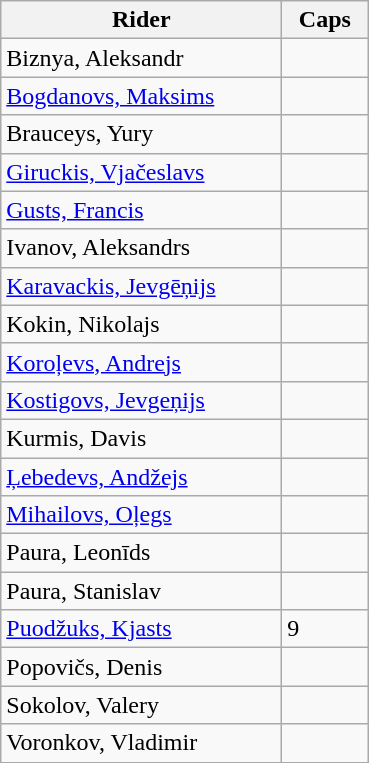<table class="sortable wikitable">
<tr>
<th width="180">Rider</th>
<th width="50">Caps</th>
</tr>
<tr>
<td>Biznya, Aleksandr</td>
<td></td>
</tr>
<tr>
<td><a href='#'>Bogdanovs, Maksims</a></td>
<td></td>
</tr>
<tr>
<td>Brauceys, Yury</td>
<td></td>
</tr>
<tr>
<td><a href='#'>Giruckis, Vjačeslavs</a></td>
<td></td>
</tr>
<tr>
<td><a href='#'>Gusts, Francis</a></td>
<td></td>
</tr>
<tr>
<td>Ivanov, Aleksandrs</td>
<td></td>
</tr>
<tr>
<td><a href='#'>Karavackis, Jevgēņijs</a></td>
</tr>
<tr>
<td>Kokin, Nikolajs</td>
<td></td>
</tr>
<tr>
<td><a href='#'>Koroļevs, Andrejs</a></td>
<td></td>
</tr>
<tr>
<td><a href='#'>Kostigovs, Jevgeņijs</a></td>
<td></td>
</tr>
<tr>
<td>Kurmis, Davis</td>
<td></td>
</tr>
<tr>
<td><a href='#'>Ļebedevs, Andžejs</a></td>
<td></td>
</tr>
<tr>
<td><a href='#'>Mihailovs, Oļegs</a></td>
<td></td>
</tr>
<tr>
<td>Paura, Leonīds</td>
<td></td>
</tr>
<tr>
<td>Paura, Stanislav</td>
<td></td>
</tr>
<tr>
<td><a href='#'>Puodžuks, Kjasts</a></td>
<td>9</td>
</tr>
<tr>
<td>Popovičs, Denis</td>
<td></td>
</tr>
<tr>
<td>Sokolov, Valery</td>
<td></td>
</tr>
<tr>
<td>Voronkov, Vladimir</td>
</tr>
</table>
